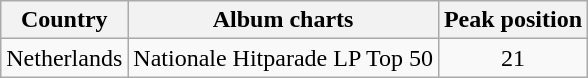<table class="wikitable">
<tr>
<th align="center">Country</th>
<th align="center">Album charts</th>
<th align="center">Peak position</th>
</tr>
<tr>
<td align="center">Netherlands</td>
<td align="center">Nationale Hitparade LP Top 50</td>
<td align="center">21 </td>
</tr>
</table>
